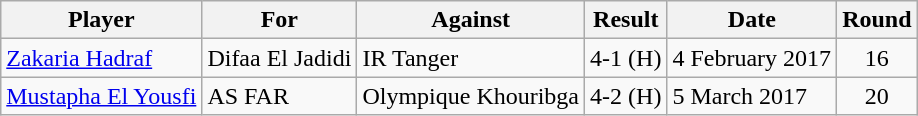<table class="wikitable sortable">
<tr>
<th>Player</th>
<th>For</th>
<th>Against</th>
<th>Result</th>
<th>Date</th>
<th>Round</th>
</tr>
<tr>
<td> <a href='#'>Zakaria Hadraf</a></td>
<td>Difaa El Jadidi</td>
<td>IR Tanger</td>
<td align=center>4-1 (H)</td>
<td>4 February 2017</td>
<td align=center>16</td>
</tr>
<tr>
<td> <a href='#'>Mustapha El Yousfi</a></td>
<td>AS FAR</td>
<td>Olympique Khouribga</td>
<td align=center>4-2 (H)</td>
<td>5 March 2017</td>
<td align=center>20</td>
</tr>
</table>
